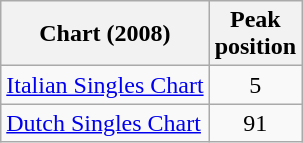<table class="wikitable sortable">
<tr>
<th>Chart (2008)</th>
<th>Peak<br>position</th>
</tr>
<tr>
<td><a href='#'>Italian Singles Chart</a></td>
<td align="center">5</td>
</tr>
<tr>
<td><a href='#'>Dutch Singles Chart</a></td>
<td align="center">91</td>
</tr>
</table>
